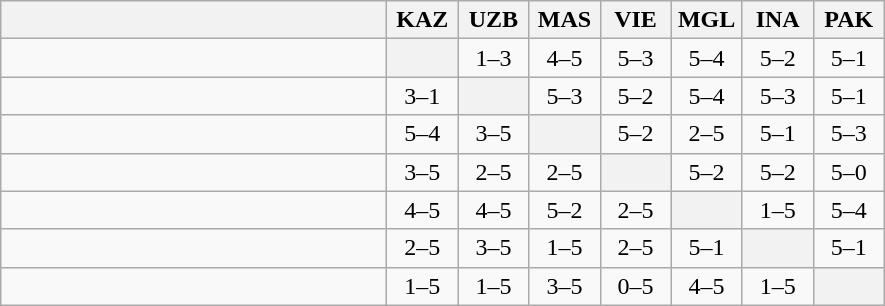<table class="wikitable" style="text-align:center">
<tr>
<th width="250"> </th>
<th width="40">KAZ</th>
<th width="40">UZB</th>
<th width="40">MAS</th>
<th width="40">VIE</th>
<th width="40">MGL</th>
<th width="40">INA</th>
<th width="40">PAK</th>
</tr>
<tr>
<td align=left></td>
<th></th>
<td>1–3</td>
<td>4–5</td>
<td>5–3</td>
<td>5–4</td>
<td>5–2</td>
<td>5–1</td>
</tr>
<tr>
<td align=left></td>
<td>3–1</td>
<th></th>
<td>5–3</td>
<td>5–2</td>
<td>5–4</td>
<td>5–3</td>
<td>5–1</td>
</tr>
<tr>
<td align=left></td>
<td>5–4</td>
<td>3–5</td>
<th></th>
<td>5–2</td>
<td>2–5</td>
<td>5–1</td>
<td>5–3</td>
</tr>
<tr>
<td align=left></td>
<td>3–5</td>
<td>2–5</td>
<td>2–5</td>
<th></th>
<td>5–2</td>
<td>5–2</td>
<td>5–0</td>
</tr>
<tr>
<td align=left></td>
<td>4–5</td>
<td>4–5</td>
<td>5–2</td>
<td>2–5</td>
<th></th>
<td>1–5</td>
<td>5–4</td>
</tr>
<tr>
<td align=left></td>
<td>2–5</td>
<td>3–5</td>
<td>1–5</td>
<td>2–5</td>
<td>5–1</td>
<th></th>
<td>5–1</td>
</tr>
<tr>
<td align=left></td>
<td>1–5</td>
<td>1–5</td>
<td>3–5</td>
<td>0–5</td>
<td>4–5</td>
<td>1–5</td>
<th></th>
</tr>
</table>
